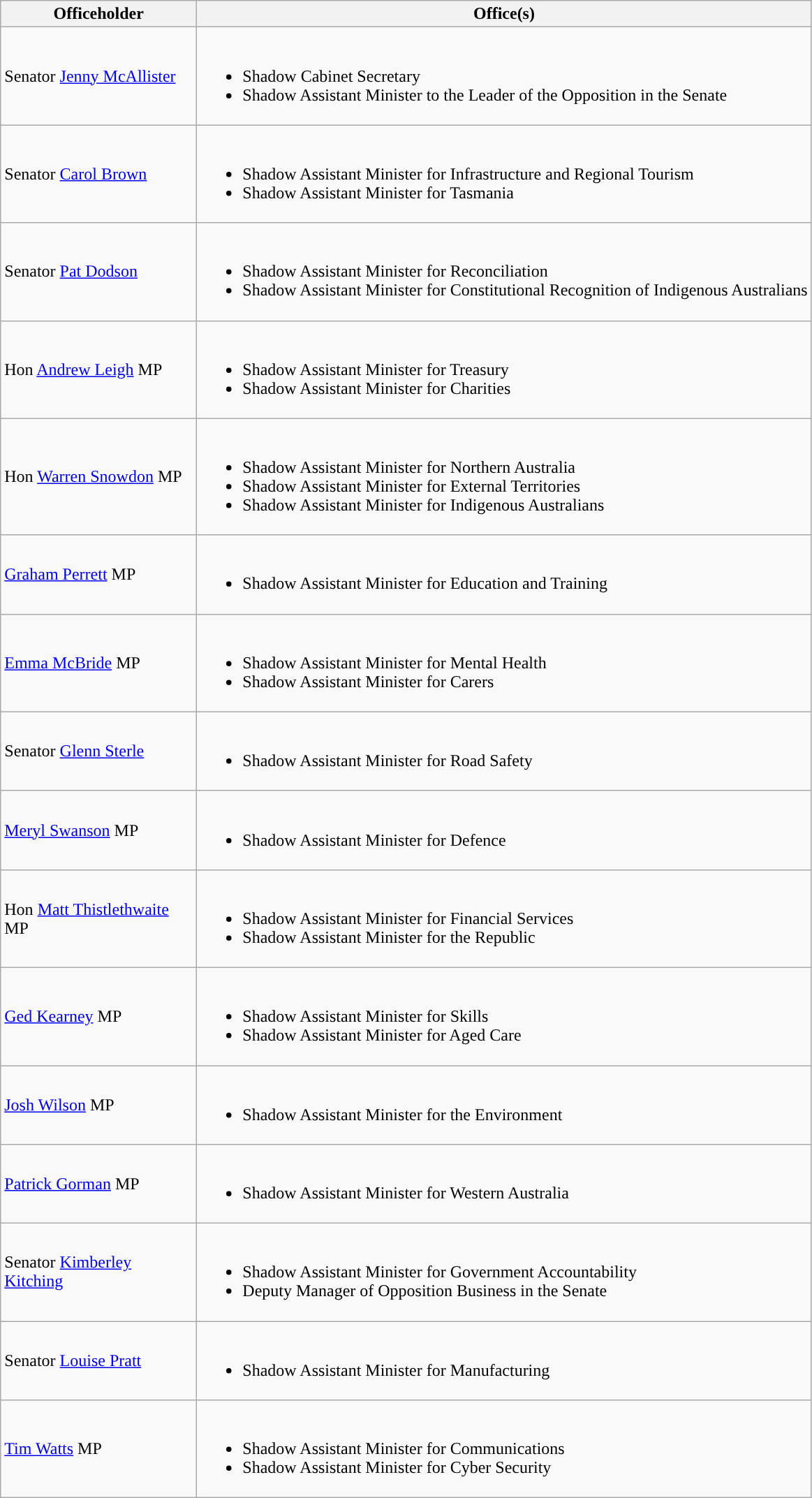<table class="wikitable">
<tr>
<th style="width: 180px;">Officeholder</th>
<th>Office(s)</th>
</tr>
<tr>
<td>Senator <a href='#'>Jenny McAllister</a></td>
<td><br><ul><li>Shadow Cabinet Secretary</li><li>Shadow Assistant Minister to the Leader of the Opposition in the Senate</li></ul></td>
</tr>
<tr>
<td>Senator <a href='#'>Carol Brown</a></td>
<td><br><ul><li>Shadow Assistant Minister for Infrastructure and Regional Tourism</li><li>Shadow Assistant Minister for Tasmania</li></ul></td>
</tr>
<tr>
<td>Senator <a href='#'>Pat Dodson</a></td>
<td><br><ul><li>Shadow Assistant Minister for Reconciliation</li><li>Shadow Assistant Minister for Constitutional Recognition of Indigenous Australians</li></ul></td>
</tr>
<tr>
<td>Hon <a href='#'>Andrew Leigh</a> MP</td>
<td><br><ul><li>Shadow Assistant Minister for Treasury</li><li>Shadow Assistant Minister for Charities</li></ul></td>
</tr>
<tr>
<td>Hon <a href='#'>Warren Snowdon</a> MP</td>
<td><br><ul><li>Shadow Assistant Minister for Northern Australia</li><li>Shadow Assistant Minister for External Territories</li><li>Shadow Assistant Minister for Indigenous Australians</li></ul></td>
</tr>
<tr>
<td><a href='#'>Graham Perrett</a> MP</td>
<td><br><ul><li>Shadow Assistant Minister for Education and Training</li></ul></td>
</tr>
<tr>
<td><a href='#'>Emma McBride</a> MP</td>
<td><br><ul><li>Shadow Assistant Minister for Mental Health</li><li>Shadow Assistant Minister for Carers</li></ul></td>
</tr>
<tr>
<td>Senator <a href='#'>Glenn Sterle</a></td>
<td><br><ul><li>Shadow Assistant Minister for Road Safety</li></ul></td>
</tr>
<tr>
<td><a href='#'>Meryl Swanson</a> MP</td>
<td><br><ul><li>Shadow Assistant Minister for Defence</li></ul></td>
</tr>
<tr>
<td>Hon <a href='#'>Matt Thistlethwaite</a> MP</td>
<td><br><ul><li>Shadow Assistant Minister for Financial Services</li><li>Shadow Assistant Minister for the Republic</li></ul></td>
</tr>
<tr>
<td><a href='#'>Ged Kearney</a> MP</td>
<td><br><ul><li>Shadow Assistant Minister for Skills</li><li>Shadow Assistant Minister for Aged Care</li></ul></td>
</tr>
<tr>
<td><a href='#'>Josh Wilson</a> MP</td>
<td><br><ul><li>Shadow Assistant Minister for the Environment</li></ul></td>
</tr>
<tr>
<td><a href='#'>Patrick Gorman</a> MP</td>
<td><br><ul><li>Shadow Assistant Minister for Western Australia</li></ul></td>
</tr>
<tr>
<td>Senator <a href='#'>Kimberley Kitching</a></td>
<td><br><ul><li>Shadow Assistant Minister for Government Accountability</li><li>Deputy Manager of Opposition Business in the Senate</li></ul></td>
</tr>
<tr>
<td>Senator <a href='#'>Louise Pratt</a></td>
<td><br><ul><li>Shadow Assistant Minister for Manufacturing</li></ul></td>
</tr>
<tr>
<td><a href='#'>Tim Watts</a> MP</td>
<td><br><ul><li>Shadow Assistant Minister for Communications</li><li>Shadow Assistant Minister for Cyber Security</li></ul></td>
</tr>
</table>
